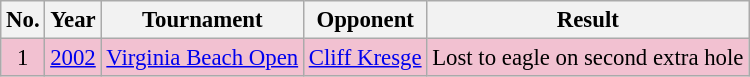<table class="wikitable" style="font-size:95%;">
<tr>
<th>No.</th>
<th>Year</th>
<th>Tournament</th>
<th>Opponent</th>
<th>Result</th>
</tr>
<tr style="background:#F2C1D1;">
<td align=center>1</td>
<td><a href='#'>2002</a></td>
<td><a href='#'>Virginia Beach Open</a></td>
<td> <a href='#'>Cliff Kresge</a></td>
<td>Lost to eagle on second extra hole</td>
</tr>
</table>
